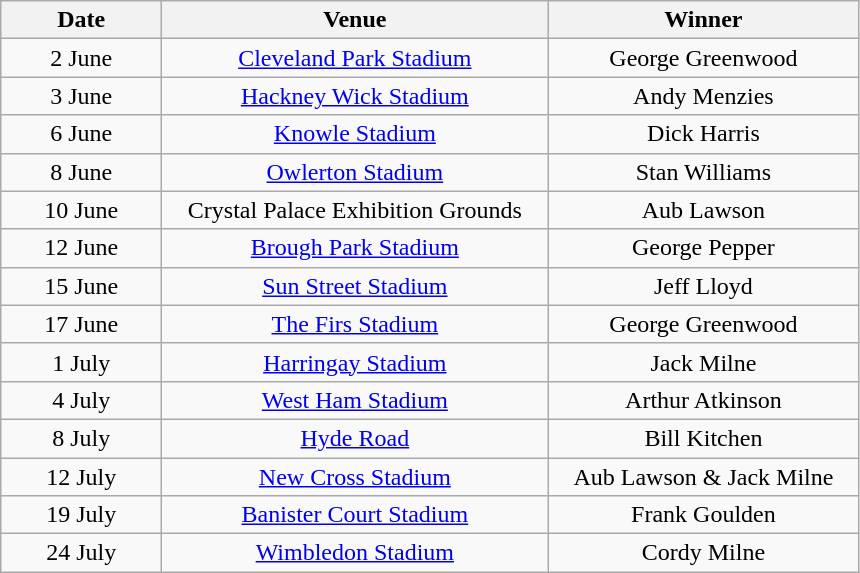<table class="wikitable" style="text-align:center">
<tr>
<th width=100>Date</th>
<th width=250>Venue</th>
<th width=200>Winner</th>
</tr>
<tr>
<td>2 June</td>
<td><a href='#'>Cleveland Park Stadium</a></td>
<td>George Greenwood</td>
</tr>
<tr>
<td>3 June</td>
<td><a href='#'>Hackney Wick Stadium</a></td>
<td>Andy Menzies</td>
</tr>
<tr>
<td>6 June</td>
<td><a href='#'>Knowle Stadium</a></td>
<td>Dick Harris</td>
</tr>
<tr>
<td>8 June</td>
<td><a href='#'>Owlerton Stadium</a></td>
<td>Stan Williams</td>
</tr>
<tr>
<td>10 June</td>
<td>Crystal Palace Exhibition Grounds</td>
<td>Aub Lawson</td>
</tr>
<tr>
<td>12 June</td>
<td><a href='#'>Brough Park Stadium</a></td>
<td>George Pepper</td>
</tr>
<tr>
<td>15 June</td>
<td><a href='#'>Sun Street Stadium</a></td>
<td>Jeff Lloyd</td>
</tr>
<tr>
<td>17 June</td>
<td><a href='#'>The Firs Stadium</a></td>
<td>George Greenwood</td>
</tr>
<tr>
<td>1 July</td>
<td><a href='#'>Harringay Stadium</a></td>
<td>Jack Milne</td>
</tr>
<tr>
<td>4 July</td>
<td><a href='#'>West Ham Stadium</a></td>
<td>Arthur Atkinson</td>
</tr>
<tr>
<td>8 July</td>
<td><a href='#'>Hyde Road</a></td>
<td>Bill Kitchen</td>
</tr>
<tr>
<td>12 July</td>
<td><a href='#'>New Cross Stadium</a></td>
<td>Aub Lawson & Jack Milne</td>
</tr>
<tr>
<td>19 July</td>
<td><a href='#'>Banister Court Stadium</a></td>
<td>Frank Goulden</td>
</tr>
<tr>
<td>24 July</td>
<td><a href='#'>Wimbledon Stadium</a></td>
<td>Cordy Milne</td>
</tr>
</table>
